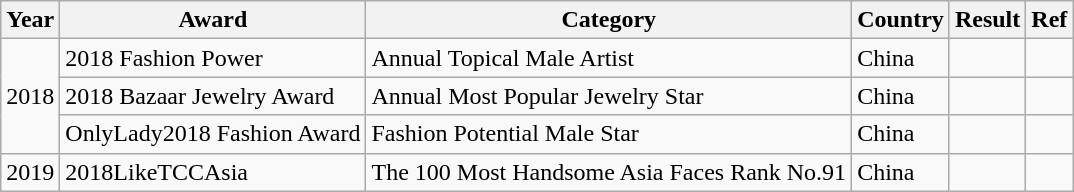<table class="wikitable sortable">
<tr>
<th>Year</th>
<th>Award</th>
<th>Category</th>
<th>Country</th>
<th>Result</th>
<th class="unsortable">Ref</th>
</tr>
<tr>
<td rowspan=3>2018</td>
<td>2018 Fashion Power</td>
<td>Annual Topical Male Artist</td>
<td>China</td>
<td></td>
<td></td>
</tr>
<tr>
<td>2018 Bazaar Jewelry Award</td>
<td>Annual Most Popular Jewelry Star</td>
<td>China</td>
<td></td>
<td></td>
</tr>
<tr>
<td>OnlyLady2018 Fashion Award</td>
<td>Fashion Potential Male Star</td>
<td>China</td>
<td></td>
<td></td>
</tr>
<tr>
<td>2019</td>
<td>2018LikeTCCAsia</td>
<td>The 100 Most Handsome Asia Faces Rank No.91</td>
<td>China</td>
<td></td>
<td></td>
</tr>
</table>
